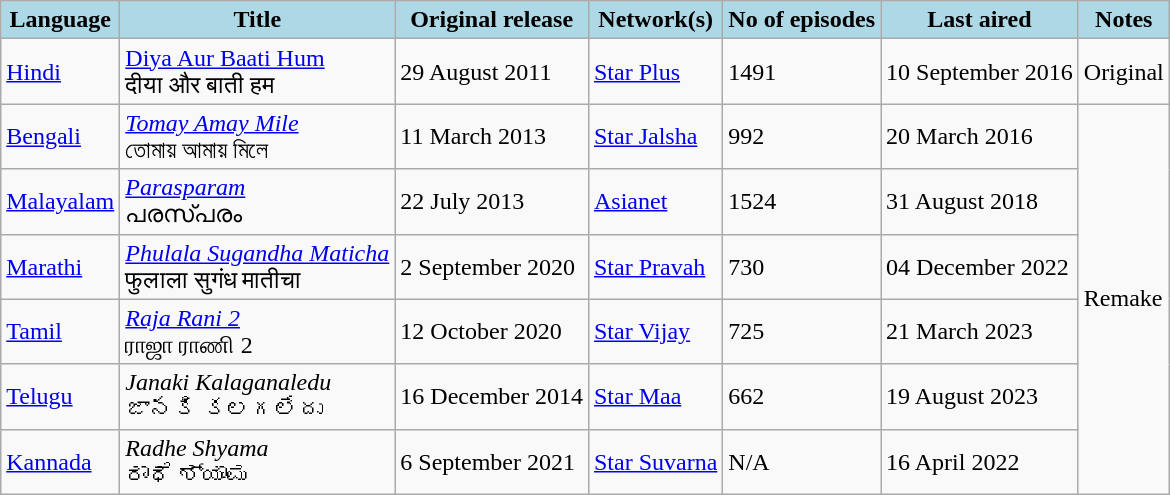<table class="wikitable">
<tr>
<th style="background:LightBlue">Language</th>
<th style="background:LightBlue">Title</th>
<th style="background:LightBlue">Original release</th>
<th style="background:LightBlue">Network(s)</th>
<th style="background:LightBlue">No of episodes</th>
<th style="background:LightBlue">Last aired</th>
<th style="background:LightBlue">Notes</th>
</tr>
<tr>
<td><a href='#'>Hindi</a></td>
<td><a href='#'>Diya Aur Baati Hum</a><br>दीया और बाती हम</td>
<td>29 August 2011</td>
<td><a href='#'>Star Plus</a></td>
<td>1491</td>
<td>10 September 2016</td>
<td>Original</td>
</tr>
<tr>
<td><a href='#'>Bengali</a></td>
<td><em><a href='#'>Tomay Amay Mile</a></em><br>তোমায় আমায় মিলে</td>
<td>11 March 2013</td>
<td><a href='#'>Star Jalsha</a></td>
<td>992</td>
<td>20 March 2016</td>
<td rowspan="6">Remake</td>
</tr>
<tr>
<td><a href='#'>Malayalam</a></td>
<td><em><a href='#'>Parasparam</a></em><br>പരസ്പരം</td>
<td>22 July 2013</td>
<td><a href='#'>Asianet</a></td>
<td>1524</td>
<td>31 August 2018</td>
</tr>
<tr>
<td><a href='#'>Marathi</a></td>
<td><em><a href='#'>Phulala Sugandha Maticha</a></em><br>फुलाला सुगंध मातीचा</td>
<td>2 September 2020</td>
<td><a href='#'>Star Pravah</a></td>
<td>730</td>
<td>04 December 2022</td>
</tr>
<tr>
<td><a href='#'>Tamil</a></td>
<td><em><a href='#'>Raja Rani 2</a></em><br>ராஜா ராணி 2</td>
<td>12 October 2020</td>
<td><a href='#'>Star Vijay</a></td>
<td>725</td>
<td>21 March 2023</td>
</tr>
<tr>
<td><a href='#'>Telugu</a></td>
<td><em>Janaki Kalaganaledu</em><br>జానకి కలగలేదు</td>
<td>16 December 2014</td>
<td><a href='#'>Star Maa</a></td>
<td>662</td>
<td>19 August 2023</td>
</tr>
<tr>
<td><a href='#'>Kannada</a></td>
<td><em>Radhe Shyama</em><br>ರಾಧೆ ಶ್ಯಾಮ</td>
<td>6 September 2021</td>
<td><a href='#'>Star Suvarna</a></td>
<td>N/A</td>
<td>16 April 2022</td>
</tr>
</table>
